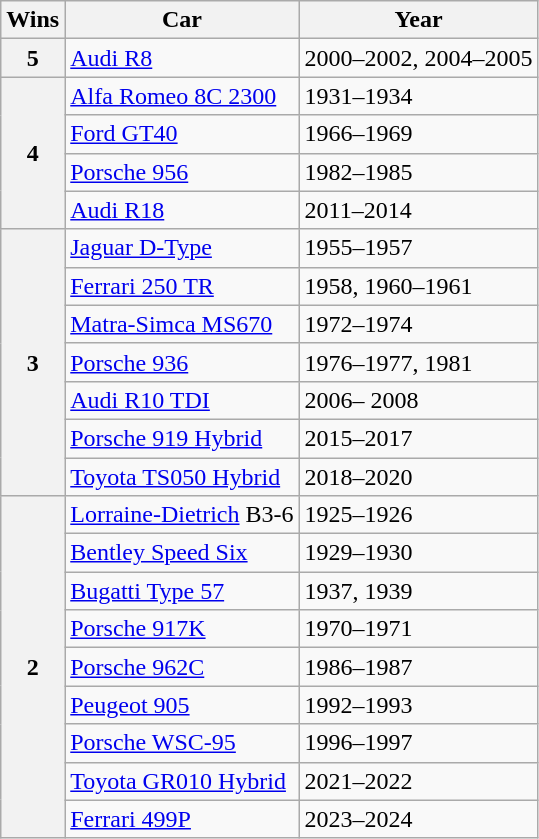<table class="wikitable">
<tr>
<th>Wins</th>
<th>Car</th>
<th>Year</th>
</tr>
<tr>
<th>5</th>
<td> <a href='#'>Audi R8</a></td>
<td>2000–2002, 2004–2005</td>
</tr>
<tr>
<th rowspan="4">4</th>
<td> <a href='#'>Alfa Romeo 8C 2300</a></td>
<td>1931–1934</td>
</tr>
<tr>
<td> <a href='#'>Ford GT40</a></td>
<td>1966–1969</td>
</tr>
<tr>
<td> <a href='#'>Porsche 956</a></td>
<td>1982–1985</td>
</tr>
<tr>
<td> <a href='#'>Audi R18</a></td>
<td>2011–2014</td>
</tr>
<tr>
<th rowspan="7">3</th>
<td> <a href='#'>Jaguar D-Type</a></td>
<td>1955–1957</td>
</tr>
<tr>
<td> <a href='#'>Ferrari 250 TR</a></td>
<td>1958, 1960–1961</td>
</tr>
<tr>
<td> <a href='#'>Matra-Simca MS670</a></td>
<td>1972–1974</td>
</tr>
<tr>
<td> <a href='#'>Porsche 936</a></td>
<td>1976–1977, 1981</td>
</tr>
<tr>
<td> <a href='#'>Audi R10 TDI</a></td>
<td>2006– 2008</td>
</tr>
<tr>
<td> <a href='#'>Porsche 919 Hybrid</a></td>
<td>2015–2017</td>
</tr>
<tr>
<td> <a href='#'>Toyota TS050 Hybrid</a></td>
<td>2018–2020</td>
</tr>
<tr>
<th rowspan="9">2</th>
<td> <a href='#'>Lorraine-Dietrich</a> B3-6</td>
<td>1925–1926</td>
</tr>
<tr>
<td> <a href='#'>Bentley Speed Six</a></td>
<td>1929–1930</td>
</tr>
<tr>
<td> <a href='#'>Bugatti Type 57</a></td>
<td>1937, 1939</td>
</tr>
<tr>
<td> <a href='#'>Porsche 917K</a></td>
<td>1970–1971</td>
</tr>
<tr>
<td> <a href='#'>Porsche 962C</a></td>
<td>1986–1987</td>
</tr>
<tr>
<td> <a href='#'>Peugeot 905</a></td>
<td>1992–1993</td>
</tr>
<tr>
<td> <a href='#'>Porsche WSC-95</a></td>
<td>1996–1997</td>
</tr>
<tr>
<td> <a href='#'>Toyota GR010 Hybrid</a></td>
<td>2021–2022</td>
</tr>
<tr>
<td> <a href='#'>Ferrari 499P</a></td>
<td>2023–2024</td>
</tr>
</table>
